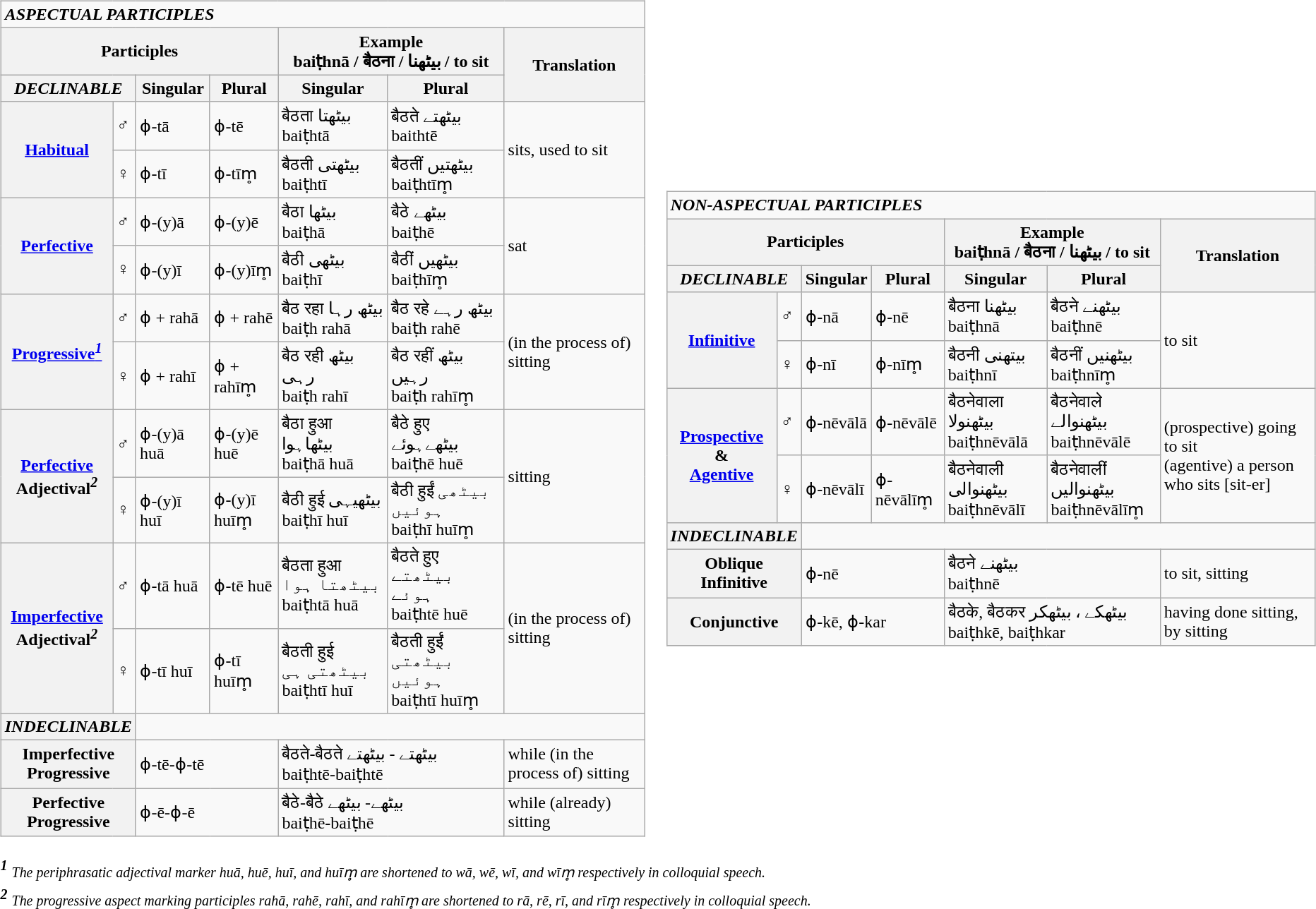<table>
<tr>
<td><br><table class="wikitable">
<tr>
<td colspan="7"><strong><em>ASPECTUAL PARTICIPLES</em></strong></td>
</tr>
<tr>
<th colspan="4">Participles</th>
<th colspan="2">Example<br>baiṭhnā / बैठना / بیٹھنا / to sit</th>
<th rowspan="2">Translation</th>
</tr>
<tr>
<th colspan="2"><em>DECLINABLE</em></th>
<th>Singular</th>
<th>Plural</th>
<th>Singular</th>
<th>Plural</th>
</tr>
<tr>
<th rowspan="2"><strong><a href='#'>Habitual</a></strong></th>
<td>♂</td>
<td>ɸ-tā</td>
<td>ɸ-tē</td>
<td>बैठता بیٹھتا<br>baiṭhtā</td>
<td>बैठते بیٹھتے<br>baithtē</td>
<td rowspan="2">sits, used to sit</td>
</tr>
<tr>
<td>♀</td>
<td>ɸ-tī</td>
<td>ɸ-tīm̥</td>
<td>बैठती بیٹھتی<br>baiṭhtī</td>
<td>बैठतीं بیٹھتیں<br>baiṭhtīm̥</td>
</tr>
<tr>
<th rowspan="2"><strong><a href='#'>Perfective</a></strong></th>
<td>♂</td>
<td>ɸ-(y)ā</td>
<td>ɸ-(y)ē</td>
<td>बैठा بیٹھا<br>baiṭhā</td>
<td>बैठे بیٹھے<br>baiṭhē</td>
<td rowspan="2">sat</td>
</tr>
<tr>
<td>♀</td>
<td>ɸ-(y)ī</td>
<td>ɸ-(y)īm̥</td>
<td>बैठी بیٹھی<br>baiṭhī</td>
<td>बैठीं بیٹھیں<br>baiṭhīm̥</td>
</tr>
<tr>
<th rowspan="2"><strong><a href='#'>Progressive<sup><em>1</em></sup></a></strong></th>
<td>♂</td>
<td>ɸ + rahā</td>
<td>ɸ + rahē</td>
<td>बैठ रहा بیٹھ رہا<br>baiṭh rahā</td>
<td>बैठ रहे بیٹھ رہے<br>baiṭh rahē</td>
<td rowspan="2">(in the process of) sitting</td>
</tr>
<tr>
<td>♀</td>
<td>ɸ + rahī</td>
<td>ɸ + rahīm̥</td>
<td>बैठ रही بیٹھ رہی<br>baiṭh rahī</td>
<td>बैठ रहीं بیٹھ رہیں<br>baiṭh rahīm̥</td>
</tr>
<tr>
<th rowspan="2"><strong><a href='#'>Perfective</a></strong><br><strong>Adjectival<sup><em>2</em></sup></strong></th>
<td>♂</td>
<td>ɸ-(y)ā huā</td>
<td>ɸ-(y)ē huē</td>
<td>बैठा हुआ بیٹھاہوا<br>baiṭhā huā</td>
<td>बैठे हुए بیٹھےہوئے<br>baiṭhē huē</td>
<td rowspan="2">sitting</td>
</tr>
<tr>
<td>♀</td>
<td>ɸ-(y)ī huī</td>
<td>ɸ-(y)ī huīm̥</td>
<td>बैठी हुई بیٹھیہی<br>baiṭhī huī</td>
<td>बैठी हुईं بیٹھی ہوئیں<br>baiṭhī huīm̥</td>
</tr>
<tr>
<th rowspan="2"><strong><a href='#'>Imperfective</a></strong><br><strong>Adjectival<sup><em>2</em></sup></strong></th>
<td>♂</td>
<td>ɸ-tā huā</td>
<td>ɸ-tē huē</td>
<td>बैठता हुआ بیٹھتا ہوا<br>baiṭhtā huā</td>
<td>बैठते हुए بیٹھتے ہوئے<br>baiṭhtē huē</td>
<td rowspan="2">(in the process of) sitting</td>
</tr>
<tr>
<td>♀</td>
<td>ɸ-tī huī</td>
<td>ɸ-tī huīm̥</td>
<td>बैठती हुई بیٹھتی ہی<br>baiṭhtī huī</td>
<td>बैठती हुईं بیٹھتی ہوئیں<br>baiṭhtī huīm̥</td>
</tr>
<tr>
<th colspan="2"><em>INDECLINABLE</em></th>
<td colspan="5"></td>
</tr>
<tr>
<th colspan="2">Imperfective<br><strong>Progressive</strong></th>
<td colspan="2">ɸ-tē-ɸ-tē</td>
<td colspan="2">बैठते-बैठते بیٹھتے - بیٹھتے<br>baiṭhtē-baiṭhtē</td>
<td>while (in the process of) sitting</td>
</tr>
<tr>
<th colspan="2">Perfective<br>Progressive</th>
<td colspan="2">ɸ-ē-ɸ-ē</td>
<td colspan="2">बैठे-बैठे بیٹھے- بیٹھے<br>baiṭhē-baiṭhē</td>
<td>while (already) sitting</td>
</tr>
</table>
</td>
<td><br><table class="wikitable">
<tr>
<td colspan="7"><strong><em>NON-ASPECTUAL PARTICIPLES </em></strong></td>
</tr>
<tr>
<th colspan="4">Participles</th>
<th colspan="2">Example<br>baiṭhnā / बैठना / بیٹھنا / to sit</th>
<th rowspan="2">Translation</th>
</tr>
<tr>
<th colspan="2"><em>DECLINABLE</em></th>
<th>Singular</th>
<th>Plural</th>
<th>Singular</th>
<th>Plural</th>
</tr>
<tr>
<th rowspan="2"><strong><a href='#'>Infinitive</a></strong></th>
<td>♂</td>
<td>ɸ-nā</td>
<td>ɸ-nē</td>
<td>बैठना بیٹھنا<br>baiṭhnā</td>
<td>बैठने بیٹھنے<br>baiṭhnē</td>
<td rowspan="2">to sit</td>
</tr>
<tr>
<td>♀</td>
<td>ɸ-nī</td>
<td>ɸ-nīm̥</td>
<td>बैठनी بیتھنی<br>baiṭhnī</td>
<td>बैठनीं بیٹھنیں<br>baiṭhnīm̥</td>
</tr>
<tr>
<th rowspan="2"><strong><a href='#'>Prospective</a></strong><br>&<br><strong><a href='#'>Agentive</a></strong></th>
<td>♂</td>
<td>ɸ-nēvālā</td>
<td>ɸ-nēvālē</td>
<td>बैठनेवाला بیٹھنولا<br>baiṭhnēvālā</td>
<td>बैठनेवाले بیٹھنوالے<br>baiṭhnēvālē</td>
<td rowspan="2">(prospective) going to sit<br>(agentive) a person who sits [sit-er]</td>
</tr>
<tr>
<td>♀</td>
<td>ɸ-nēvālī</td>
<td>ɸ-nēvālīm̥</td>
<td>बैठनेवाली بیٹھنوالی<br>baiṭhnēvālī</td>
<td>बैठनेवालीं بیٹھنوالیں<br>baiṭhnēvālīm̥</td>
</tr>
<tr>
<th colspan="2"><em>INDECLINABLE</em></th>
<td colspan="5"></td>
</tr>
<tr>
<th colspan="2"><strong>Oblique</strong><br><strong>Infinitive</strong></th>
<td colspan="2">ɸ-nē</td>
<td colspan="2">बैठने بیٹھنے<br>baiṭhnē</td>
<td>to sit, sitting</td>
</tr>
<tr>
<th colspan="2"><strong>Conjunctive</strong></th>
<td colspan="2">ɸ-kē, ɸ-kar</td>
<td colspan="2">बैठके, बैठकर بیٹھکے ، بیٹھکر<br>baiṭhkē, baiṭhkar</td>
<td>having done sitting, by sitting</td>
</tr>
</table>
</td>
</tr>
<tr>
<td colspan="2"><strong><sup><em>1</em></sup></strong> <em><small>The periphrasatic adjectival marker huā, huē, huī, and huīm̥ are shortened to wā, wē, wī, and wīm̥ respectively in colloquial speech.</small></em></td>
</tr>
<tr>
<td colspan="2"><strong><sup><em>2</em></sup></strong> <em><small>The progressive aspect marking participles rahā, rahē, rahī, and rahīm̥ are shortened to rā, rē, rī, and rīm̥ respectively in colloquial speech.</small></em></td>
</tr>
</table>
